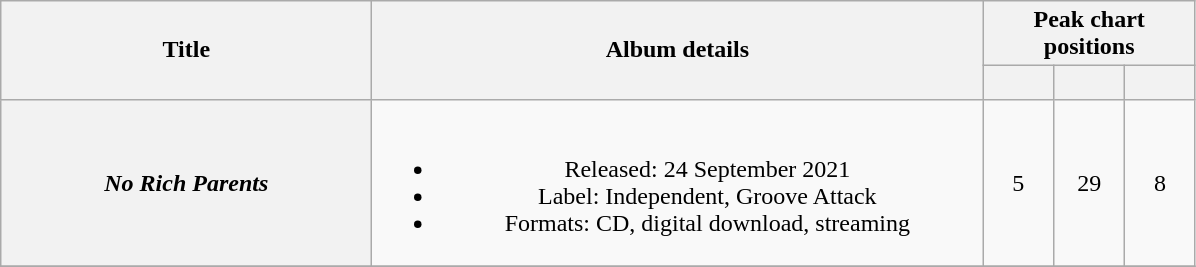<table class="wikitable plainrowheaders" style="text-align:center">
<tr>
<th scope="col" rowspan="2" style="width: 15em;">Title</th>
<th scope="col" rowspan="2" style="width: 25em;">Album details</th>
<th scope="col" colspan="3">Peak chart positions</th>
</tr>
<tr>
<th style="width:3em; font-size:85%;"><a href='#'></a><br></th>
<th style="width:3em; font-size:85%;"><a href='#'></a><br></th>
<th style="width:3em; font-size:85%;"><a href='#'></a><br></th>
</tr>
<tr>
<th scope="row"><em>No Rich Parents</em><br></th>
<td><br><ul><li>Released: 24 September 2021</li><li>Label: Independent, Groove Attack</li><li>Formats: CD, digital download, streaming</li></ul></td>
<td>5</td>
<td>29</td>
<td>8</td>
</tr>
<tr>
</tr>
</table>
